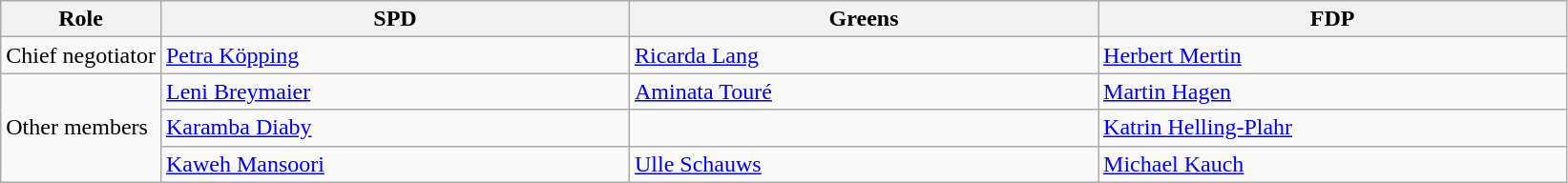<table class="wikitable">
<tr>
<th>Role</th>
<th style="width:20em">SPD</th>
<th style="width:20em">Greens</th>
<th style="width:20em">FDP</th>
</tr>
<tr>
<td>Chief negotiator</td>
<td><a href='#'>Petra Köpping</a></td>
<td><a href='#'>Ricarda Lang</a></td>
<td><a href='#'>Herbert Mertin</a></td>
</tr>
<tr>
<td rowspan="3">Other members</td>
<td><a href='#'>Leni Breymaier</a></td>
<td><a href='#'>Aminata Touré</a></td>
<td><a href='#'>Martin Hagen</a></td>
</tr>
<tr>
<td><a href='#'>Karamba Diaby</a></td>
<td></td>
<td><a href='#'>Katrin Helling-Plahr</a></td>
</tr>
<tr>
<td><a href='#'>Kaweh Mansoori</a></td>
<td><a href='#'>Ulle Schauws</a></td>
<td><a href='#'>Michael Kauch</a></td>
</tr>
</table>
